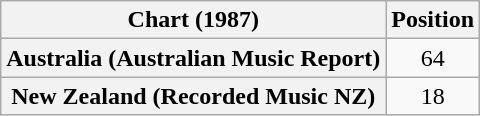<table class="wikitable plainrowheaders" style="text-align:center">
<tr>
<th>Chart (1987)</th>
<th>Position</th>
</tr>
<tr>
<th scope="row">Australia (Australian Music Report)</th>
<td align="center">64</td>
</tr>
<tr>
<th scope="row">New Zealand (Recorded Music NZ)</th>
<td>18</td>
</tr>
</table>
